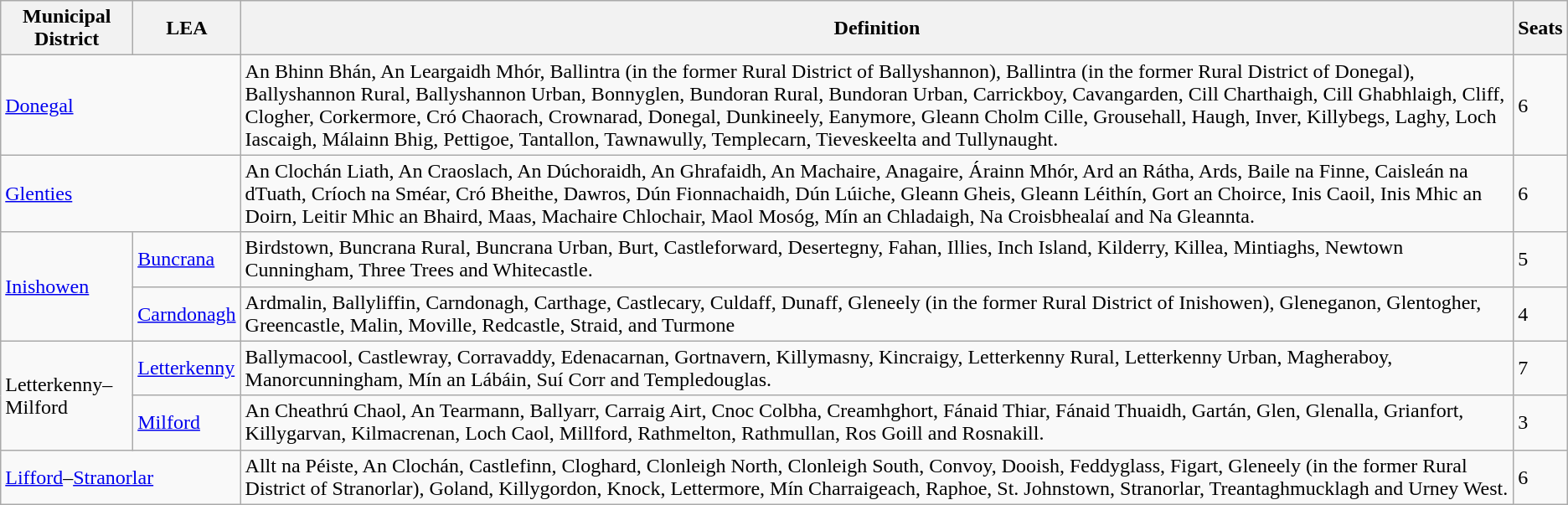<table class="wikitable">
<tr>
<th>Municipal District</th>
<th>LEA</th>
<th>Definition</th>
<th>Seats</th>
</tr>
<tr>
<td colspan=2><a href='#'>Donegal</a></td>
<td>An Bhinn Bhán, An Leargaidh Mhór, Ballintra (in the former Rural District of Ballyshannon), Ballintra (in the former Rural District of Donegal), Ballyshannon Rural, Ballyshannon Urban, Bonnyglen, Bundoran Rural, Bundoran Urban, Carrickboy, Cavangarden, Cill Charthaigh, Cill Ghabhlaigh, Cliff, Clogher, Corkermore, Cró Chaorach, Crownarad, Donegal, Dunkineely, Eanymore, Gleann Cholm Cille, Grousehall, Haugh, Inver, Killybegs, Laghy, Loch Iascaigh, Málainn Bhig, Pettigoe, Tantallon, Tawnawully, Templecarn, Tieveskeelta and Tullynaught.</td>
<td>6</td>
</tr>
<tr>
<td colspan=2><a href='#'>Glenties</a></td>
<td>An Clochán Liath, An Craoslach, An Dúchoraidh, An Ghrafaidh, An Machaire, Anagaire, Árainn Mhór, Ard an Rátha, Ards, Baile na Finne, Caisleán na dTuath, Críoch na Sméar, Cró Bheithe, Dawros, Dún Fionnachaidh, Dún Lúiche, Gleann Gheis, Gleann Léithín, Gort an Choirce, Inis Caoil, Inis Mhic an Doirn, Leitir Mhic an Bhaird, Maas, Machaire Chlochair, Maol Mosóg, Mín an Chladaigh, Na Croisbhealaí and Na Gleannta.</td>
<td>6</td>
</tr>
<tr>
<td rowspan=2><a href='#'>Inishowen</a></td>
<td><a href='#'>Buncrana</a></td>
<td>Birdstown, Buncrana Rural, Buncrana Urban, Burt, Castleforward, Desertegny, Fahan, Illies, Inch Island, Kilderry, Killea, Mintiaghs, Newtown Cunningham, Three Trees and Whitecastle.</td>
<td>5</td>
</tr>
<tr>
<td><a href='#'>Carndonagh</a></td>
<td>Ardmalin, Ballyliffin, Carndonagh, Carthage, Castlecary, Culdaff, Dunaff, Gleneely (in the former Rural District of Inishowen), Gleneganon, Glentogher, Greencastle, Malin, Moville, Redcastle, Straid, and Turmone</td>
<td>4</td>
</tr>
<tr>
<td rowspan=2>Letterkenny–Milford</td>
<td><a href='#'>Letterkenny</a></td>
<td>Ballymacool, Castlewray, Corravaddy, Edenacarnan, Gortnavern, Killymasny, Kincraigy, Letterkenny Rural, Letterkenny Urban, Magheraboy, Manorcunningham, Mín an Lábáin, Suí Corr and Templedouglas.</td>
<td>7</td>
</tr>
<tr>
<td><a href='#'>Milford</a></td>
<td>An Cheathrú Chaol, An Tearmann, Ballyarr, Carraig Airt, Cnoc Colbha, Creamhghort, Fánaid Thiar, Fánaid Thuaidh, Gartán, Glen, Glenalla, Grianfort, Killygarvan, Kilmacrenan, Loch Caol, Millford, Rathmelton, Rathmullan, Ros Goill and Rosnakill.</td>
<td>3</td>
</tr>
<tr>
<td colspan=2><a href='#'>Lifford</a>–<a href='#'>Stranorlar</a></td>
<td>Allt na Péiste, An Clochán, Castlefinn, Cloghard, Clonleigh North, Clonleigh South, Convoy, Dooish, Feddyglass, Figart, Gleneely (in the former Rural District of Stranorlar), Goland, Killygordon, Knock, Lettermore, Mín Charraigeach, Raphoe, St. Johnstown, Stranorlar, Treantaghmucklagh and Urney West.</td>
<td>6</td>
</tr>
</table>
